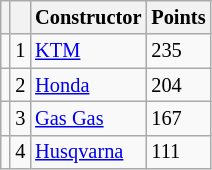<table class="wikitable" style="font-size: 85%;">
<tr>
<th></th>
<th></th>
<th>Constructor</th>
<th>Points</th>
</tr>
<tr>
<td></td>
<td align=center>1</td>
<td> <a href='#'>KTM</a></td>
<td align=left>235</td>
</tr>
<tr>
<td></td>
<td align=center>2</td>
<td> <a href='#'>Honda</a></td>
<td align=left>204</td>
</tr>
<tr>
<td></td>
<td align=center>3</td>
<td> <a href='#'>Gas Gas</a></td>
<td align=left>167</td>
</tr>
<tr>
<td></td>
<td align=center>4</td>
<td> <a href='#'>Husqvarna</a></td>
<td align=left>111</td>
</tr>
</table>
